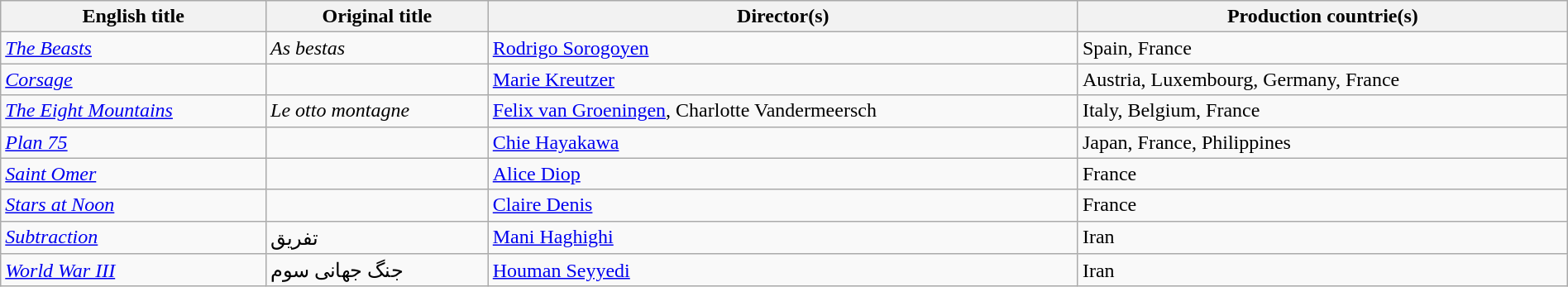<table class="sortable wikitable" style="width:100%; margin-bottom:4px" cellpadding="5">
<tr>
<th scope="col">English title</th>
<th scope="col">Original title</th>
<th scope="col">Director(s)</th>
<th scope="col">Production countrie(s)</th>
</tr>
<tr>
<td><em><a href='#'>The Beasts</a></em></td>
<td><em>As bestas</em></td>
<td><a href='#'>Rodrigo Sorogoyen</a></td>
<td>Spain, France</td>
</tr>
<tr>
<td><em><a href='#'>Corsage</a></em></td>
<td></td>
<td><a href='#'>Marie Kreutzer</a></td>
<td>Austria, Luxembourg, Germany, France</td>
</tr>
<tr>
<td><em><a href='#'>The Eight Mountains</a></em></td>
<td><em>Le otto montagne</em></td>
<td><a href='#'>Felix van Groeningen</a>, Charlotte Vandermeersch</td>
<td>Italy, Belgium, France</td>
</tr>
<tr>
<td><em><a href='#'>Plan 75</a></em></td>
<td></td>
<td><a href='#'>Chie Hayakawa</a></td>
<td>Japan, France, Philippines</td>
</tr>
<tr>
<td><em><a href='#'>Saint Omer</a></em></td>
<td></td>
<td><a href='#'>Alice Diop</a></td>
<td>France</td>
</tr>
<tr>
<td><em><a href='#'>Stars at Noon</a></em></td>
<td></td>
<td><a href='#'>Claire Denis</a></td>
<td>France</td>
</tr>
<tr>
<td><em><a href='#'>Subtraction</a></em></td>
<td>تفریق</td>
<td><a href='#'>Mani Haghighi</a></td>
<td>Iran</td>
</tr>
<tr>
<td><em><a href='#'>World War III</a></em></td>
<td>جنگ جهانی سوم</td>
<td><a href='#'>Houman Seyyedi</a></td>
<td>Iran</td>
</tr>
</table>
